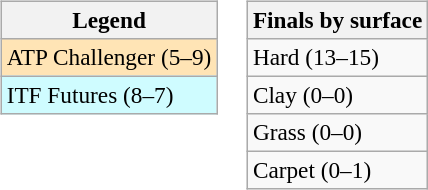<table>
<tr valign=top>
<td><br><table class=wikitable style=font-size:97%>
<tr>
<th>Legend</th>
</tr>
<tr bgcolor=moccasin>
<td>ATP Challenger (5–9)</td>
</tr>
<tr bgcolor=cffcff>
<td>ITF Futures (8–7)</td>
</tr>
</table>
</td>
<td><br><table class=wikitable style=font-size:97%>
<tr>
<th>Finals by surface</th>
</tr>
<tr>
<td>Hard (13–15)</td>
</tr>
<tr>
<td>Clay (0–0)</td>
</tr>
<tr>
<td>Grass (0–0)</td>
</tr>
<tr>
<td>Carpet (0–1)</td>
</tr>
</table>
</td>
</tr>
</table>
